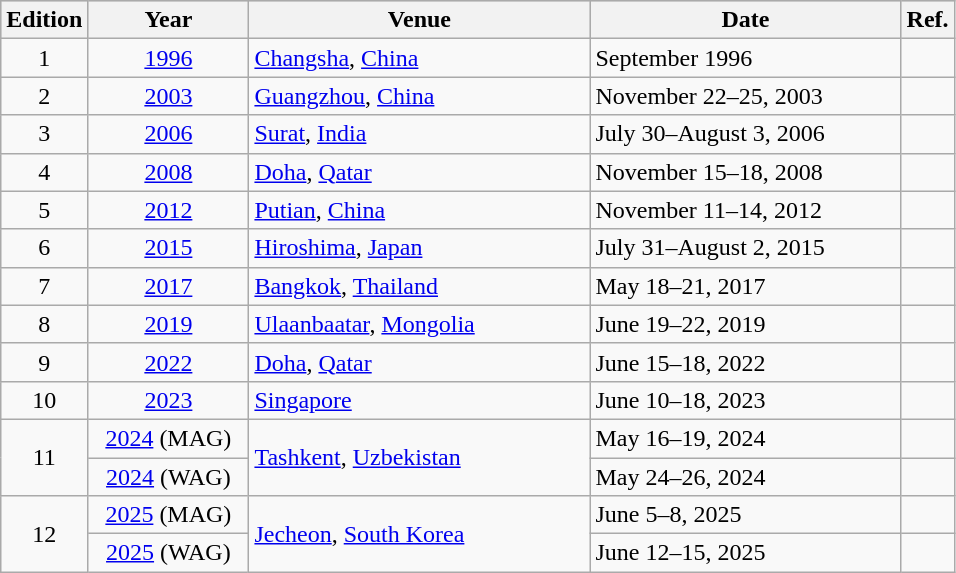<table class="wikitable" style="text-align:center;">
<tr bgcolor="cccccc">
<th width=30>Edition</th>
<th width=100>Year</th>
<th width=220>Venue</th>
<th width=200>Date</th>
<th>Ref.</th>
</tr>
<tr>
<td>1</td>
<td><a href='#'>1996</a></td>
<td align=left> <a href='#'>Changsha</a>, <a href='#'>China</a></td>
<td align=left>September 1996</td>
<td></td>
</tr>
<tr>
<td>2</td>
<td><a href='#'>2003</a></td>
<td align=left> <a href='#'>Guangzhou</a>, <a href='#'>China</a></td>
<td align=left>November 22–25, 2003</td>
<td></td>
</tr>
<tr>
<td>3</td>
<td><a href='#'>2006</a></td>
<td align=left> <a href='#'>Surat</a>, <a href='#'>India</a></td>
<td align=left>July 30–August 3, 2006</td>
<td></td>
</tr>
<tr>
<td>4</td>
<td><a href='#'>2008</a></td>
<td align=left> <a href='#'>Doha</a>, <a href='#'>Qatar</a></td>
<td align=left>November 15–18, 2008</td>
<td></td>
</tr>
<tr>
<td>5</td>
<td><a href='#'>2012</a></td>
<td align=left> <a href='#'>Putian</a>, <a href='#'>China</a></td>
<td align=left>November 11–14, 2012</td>
<td></td>
</tr>
<tr>
<td>6</td>
<td><a href='#'>2015</a></td>
<td align=left> <a href='#'>Hiroshima</a>, <a href='#'>Japan</a></td>
<td align=left>July 31–August 2, 2015</td>
<td></td>
</tr>
<tr>
<td>7</td>
<td><a href='#'>2017</a></td>
<td align=left> <a href='#'>Bangkok</a>, <a href='#'>Thailand</a></td>
<td align=left>May 18–21, 2017</td>
<td></td>
</tr>
<tr>
<td>8</td>
<td><a href='#'>2019</a></td>
<td align=left> <a href='#'>Ulaanbaatar</a>, <a href='#'>Mongolia</a></td>
<td align=left>June 19–22, 2019</td>
<td></td>
</tr>
<tr>
<td>9</td>
<td><a href='#'>2022</a></td>
<td align=left> <a href='#'>Doha</a>, <a href='#'>Qatar</a></td>
<td align=left>June 15–18, 2022</td>
<td></td>
</tr>
<tr>
<td>10</td>
<td><a href='#'>2023</a></td>
<td align=left> <a href='#'>Singapore</a></td>
<td align=left>June 10–18, 2023</td>
<td></td>
</tr>
<tr>
<td rowspan="2">11</td>
<td><a href='#'>2024</a> (MAG)</td>
<td align=left rowspan="2"> <a href='#'>Tashkent</a>, <a href='#'>Uzbekistan</a></td>
<td align=left>May 16–19, 2024</td>
<td></td>
</tr>
<tr>
<td><a href='#'>2024</a> (WAG)</td>
<td align=left>May 24–26, 2024</td>
<td></td>
</tr>
<tr>
<td rowspan="2">12</td>
<td><a href='#'>2025</a> (MAG)</td>
<td align=left rowspan="2"> <a href='#'>Jecheon</a>, <a href='#'>South Korea</a></td>
<td align=left>June 5–8, 2025</td>
<td></td>
</tr>
<tr>
<td><a href='#'>2025</a> (WAG)</td>
<td align=left>June 12–15, 2025</td>
<td></td>
</tr>
</table>
